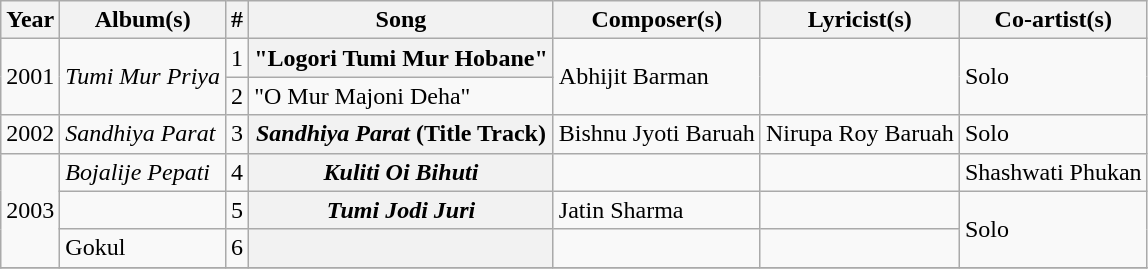<table class="wikitable plainrowheaders">
<tr>
<th scope="col">Year</th>
<th scope="col">Album(s)</th>
<th>#</th>
<th scope="col">Song</th>
<th scope="col">Composer(s)</th>
<th scope="col">Lyricist(s)</th>
<th scope="col">Co-artist(s)</th>
</tr>
<tr>
<td rowspan="2">2001</td>
<td rowspan="2"><em>Tumi Mur Priya</em></td>
<td>1</td>
<th scope="row">"Logori Tumi Mur Hobane"</th>
<td rowspan="2">Abhijit Barman</td>
<td rowspan="2"></td>
<td rowspan="2">Solo</td>
</tr>
<tr>
<td>2</td>
<td>"O Mur Majoni Deha"</td>
</tr>
<tr>
<td>2002</td>
<td><em>Sandhiya Parat</em></td>
<td>3</td>
<th scope="row"><em>Sandhiya Parat</em> (Title Track)</th>
<td>Bishnu Jyoti Baruah</td>
<td>Nirupa Roy Baruah</td>
<td>Solo</td>
</tr>
<tr>
<td rowspan="3">2003</td>
<td><em>Bojalije Pepati</em></td>
<td>4</td>
<th scope="row"><em>Kuliti Oi Bihuti</em></th>
<td></td>
<td></td>
<td>Shashwati Phukan</td>
</tr>
<tr>
<td></td>
<td>5</td>
<th scope="row"><em>Tumi Jodi Juri</em></th>
<td>Jatin Sharma</td>
<td></td>
<td rowspan="2">Solo</td>
</tr>
<tr>
<td>Gokul</td>
<td>6</td>
<th scope="row"></th>
<td></td>
<td></td>
</tr>
<tr>
</tr>
</table>
